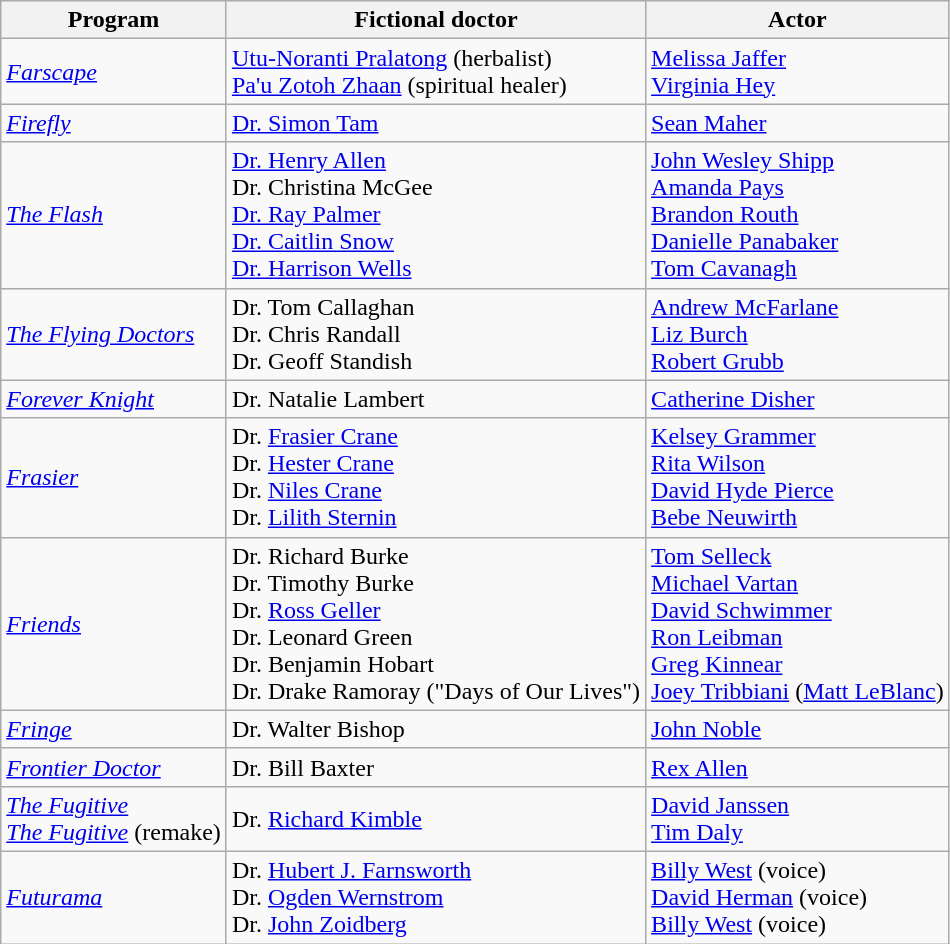<table class="wikitable">
<tr>
<th>Program</th>
<th>Fictional doctor</th>
<th>Actor</th>
</tr>
<tr>
<td><em><a href='#'>Farscape</a></em></td>
<td><a href='#'>Utu-Noranti Pralatong</a> (herbalist)<br><a href='#'>Pa'u Zotoh Zhaan</a> (spiritual healer)</td>
<td><a href='#'>Melissa Jaffer</a><br><a href='#'>Virginia Hey</a></td>
</tr>
<tr>
<td><em><a href='#'>Firefly</a></em></td>
<td><a href='#'>Dr. Simon Tam</a></td>
<td><a href='#'>Sean Maher</a></td>
</tr>
<tr>
<td><em><a href='#'>The Flash</a></em></td>
<td><a href='#'>Dr. Henry Allen</a><br>Dr. Christina McGee<br><a href='#'>Dr. Ray Palmer</a><br><a href='#'>Dr. Caitlin Snow</a><br><a href='#'>Dr. Harrison Wells</a></td>
<td><a href='#'>John Wesley Shipp</a><br><a href='#'>Amanda Pays</a><br><a href='#'>Brandon Routh</a><br><a href='#'>Danielle Panabaker</a><br><a href='#'>Tom Cavanagh</a></td>
</tr>
<tr>
<td><em><a href='#'>The Flying Doctors</a></em></td>
<td>Dr. Tom Callaghan<br>Dr. Chris Randall<br>Dr. Geoff Standish</td>
<td><a href='#'>Andrew McFarlane</a><br><a href='#'>Liz Burch</a><br><a href='#'>Robert Grubb</a></td>
</tr>
<tr>
<td><em><a href='#'>Forever Knight</a></em></td>
<td>Dr. Natalie Lambert</td>
<td><a href='#'>Catherine Disher</a></td>
</tr>
<tr>
<td><em><a href='#'>Frasier</a></em></td>
<td>Dr. <a href='#'>Frasier Crane</a><br>Dr. <a href='#'>Hester Crane</a><br>Dr. <a href='#'>Niles Crane</a><br>Dr. <a href='#'>Lilith Sternin</a></td>
<td><a href='#'>Kelsey Grammer</a><br><a href='#'>Rita Wilson</a><br><a href='#'>David Hyde Pierce</a><br><a href='#'>Bebe Neuwirth</a></td>
</tr>
<tr>
<td><em><a href='#'>Friends</a></em></td>
<td>Dr. Richard Burke<br>Dr. Timothy Burke<br>Dr. <a href='#'>Ross Geller</a><br>Dr. Leonard Green<br>Dr. Benjamin Hobart<br>Dr. Drake Ramoray ("Days of Our Lives")</td>
<td><a href='#'>Tom Selleck</a><br><a href='#'>Michael Vartan</a><br><a href='#'>David Schwimmer</a><br><a href='#'>Ron Leibman</a><br><a href='#'>Greg Kinnear</a><br><a href='#'>Joey Tribbiani</a> (<a href='#'>Matt LeBlanc</a>)</td>
</tr>
<tr>
<td><em><a href='#'>Fringe</a></em></td>
<td>Dr. Walter Bishop</td>
<td><a href='#'>John Noble</a></td>
</tr>
<tr>
<td><em><a href='#'>Frontier Doctor</a></em></td>
<td>Dr. Bill Baxter</td>
<td><a href='#'>Rex Allen</a></td>
</tr>
<tr>
<td><em><a href='#'>The Fugitive</a></em><br><em><a href='#'>The Fugitive</a></em> (remake)</td>
<td>Dr. <a href='#'>Richard Kimble</a></td>
<td><a href='#'>David Janssen</a><br><a href='#'>Tim Daly</a></td>
</tr>
<tr>
<td><em><a href='#'>Futurama</a></em></td>
<td>Dr. <a href='#'>Hubert J. Farnsworth</a><br>Dr. <a href='#'>Ogden Wernstrom</a><br>Dr. <a href='#'>John Zoidberg</a></td>
<td><a href='#'>Billy West</a> (voice)<br><a href='#'>David Herman</a> (voice)<br><a href='#'>Billy West</a> (voice)</td>
</tr>
</table>
